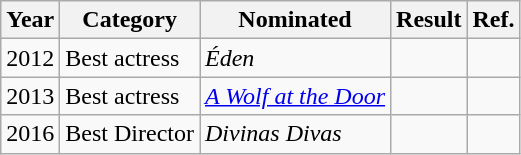<table class="wikitable">
<tr>
<th>Year</th>
<th>Category</th>
<th>Nominated</th>
<th>Result</th>
<th>Ref.</th>
</tr>
<tr>
<td>2012</td>
<td>Best actress</td>
<td><em>Éden</em></td>
<td></td>
<td></td>
</tr>
<tr>
<td>2013</td>
<td>Best actress</td>
<td><em><a href='#'>A Wolf at the Door</a></em></td>
<td></td>
<td></td>
</tr>
<tr>
<td>2016</td>
<td>Best Director</td>
<td><em>Divinas Divas</em></td>
<td></td>
<td></td>
</tr>
</table>
